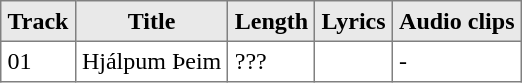<table class="toccolours" border="1" cellpadding="4" style="border-collapse:collapse">
<tr style="background-color:#e9e9e9" |>
<th>Track</th>
<th>Title</th>
<th>Length</th>
<th>Lyrics</th>
<th>Audio clips</th>
</tr>
<tr>
<td>01</td>
<td>Hjálpum Þeim</td>
<td>???</td>
<td></td>
<td>-</td>
</tr>
</table>
